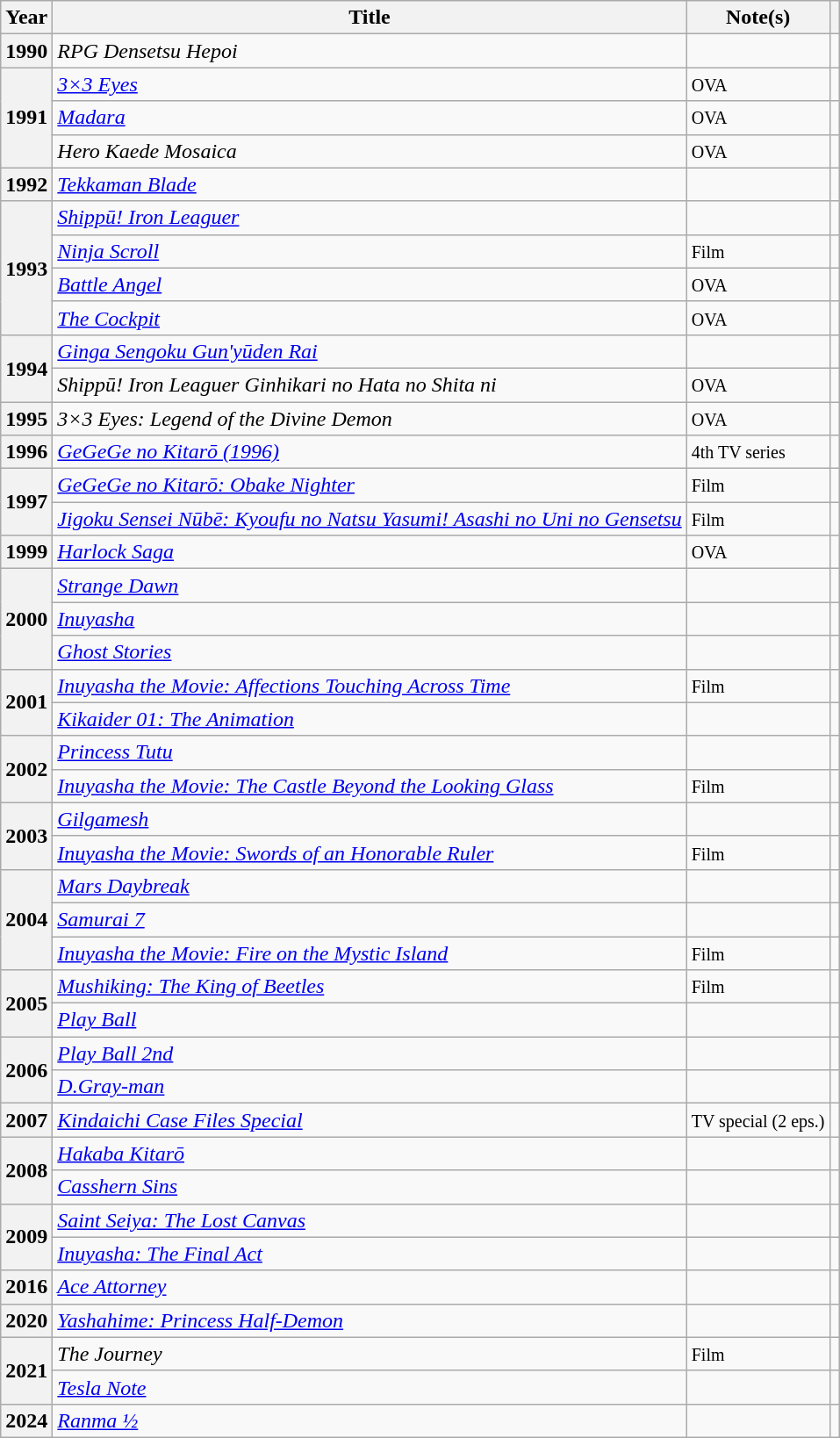<table class="wikitable sortable">
<tr>
<th>Year</th>
<th>Title</th>
<th class="unsortable">Note(s)</th>
<th class="unsortable"></th>
</tr>
<tr>
<th>1990</th>
<td><em>RPG Densetsu Hepoi</em></td>
<td></td>
<td></td>
</tr>
<tr>
<th rowspan="3">1991</th>
<td><em><a href='#'>3×3 Eyes</a></em></td>
<td><small>OVA</small></td>
<td></td>
</tr>
<tr>
<td><em><a href='#'>Madara</a></em></td>
<td><small>OVA</small></td>
<td></td>
</tr>
<tr>
<td><em>Hero Kaede Mosaica</em></td>
<td><small>OVA</small></td>
<td></td>
</tr>
<tr>
<th>1992</th>
<td><em><a href='#'>Tekkaman Blade</a></em></td>
<td></td>
<td></td>
</tr>
<tr>
<th rowspan="4">1993</th>
<td><em><a href='#'>Shippū! Iron Leaguer</a></em></td>
<td></td>
<td></td>
</tr>
<tr>
<td><em><a href='#'>Ninja Scroll</a></em></td>
<td><small>Film</small></td>
<td></td>
</tr>
<tr>
<td><em><a href='#'>Battle Angel</a></em></td>
<td><small>OVA</small></td>
<td></td>
</tr>
<tr>
<td><em><a href='#'>The Cockpit</a></em></td>
<td><small>OVA</small></td>
<td></td>
</tr>
<tr>
<th rowspan="2">1994</th>
<td><em><a href='#'>Ginga Sengoku Gun'yūden Rai</a></em></td>
<td></td>
<td></td>
</tr>
<tr>
<td><em>Shippū! Iron Leaguer Ginhikari no Hata no Shita ni</em></td>
<td><small>OVA</small></td>
<td></td>
</tr>
<tr>
<th>1995</th>
<td><em>3×3 Eyes: Legend of the Divine Demon</em></td>
<td><small>OVA</small></td>
<td></td>
</tr>
<tr>
<th>1996</th>
<td><em><a href='#'>GeGeGe no Kitarō (1996)</a></em></td>
<td><small>4th TV series</small></td>
<td></td>
</tr>
<tr>
<th rowspan="2">1997</th>
<td><em><a href='#'>GeGeGe no Kitarō: Obake Nighter</a></em></td>
<td><small>Film</small></td>
<td></td>
</tr>
<tr>
<td><em><a href='#'>Jigoku Sensei Nūbē: Kyoufu no Natsu Yasumi! Asashi no Uni no Gensetsu</a></em></td>
<td><small>Film</small></td>
<td></td>
</tr>
<tr>
<th>1999</th>
<td><em><a href='#'>Harlock Saga</a></em></td>
<td><small>OVA</small></td>
<td></td>
</tr>
<tr>
<th rowspan="3">2000</th>
<td><em><a href='#'>Strange Dawn</a></em></td>
<td></td>
<td></td>
</tr>
<tr>
<td><em><a href='#'>Inuyasha</a></em></td>
<td></td>
<td></td>
</tr>
<tr>
<td><em><a href='#'>Ghost Stories</a></em></td>
<td></td>
<td></td>
</tr>
<tr>
<th rowspan="2">2001</th>
<td><em><a href='#'>Inuyasha the Movie: Affections Touching Across Time</a></em></td>
<td><small>Film</small></td>
<td></td>
</tr>
<tr>
<td><em><a href='#'>Kikaider 01: The Animation</a></em></td>
<td></td>
<td></td>
</tr>
<tr>
<th rowspan="2">2002</th>
<td><em><a href='#'>Princess Tutu</a></em></td>
<td></td>
<td></td>
</tr>
<tr>
<td><em><a href='#'>Inuyasha the Movie: The Castle Beyond the Looking Glass</a></em></td>
<td><small>Film</small></td>
<td></td>
</tr>
<tr>
<th rowspan="2">2003</th>
<td><em><a href='#'>Gilgamesh</a></em></td>
<td></td>
<td></td>
</tr>
<tr>
<td><em><a href='#'>Inuyasha the Movie: Swords of an Honorable Ruler</a></em></td>
<td><small>Film</small></td>
<td></td>
</tr>
<tr>
<th rowspan="3">2004</th>
<td><em><a href='#'>Mars Daybreak</a></em></td>
<td></td>
<td></td>
</tr>
<tr>
<td><em><a href='#'>Samurai 7</a></em></td>
<td></td>
<td></td>
</tr>
<tr>
<td><em><a href='#'>Inuyasha the Movie: Fire on the Mystic Island</a></em></td>
<td><small>Film</small></td>
<td></td>
</tr>
<tr>
<th rowspan="2">2005</th>
<td><em><a href='#'>Mushiking: The King of Beetles</a></em></td>
<td><small>Film</small></td>
<td></td>
</tr>
<tr>
<td><em><a href='#'>Play Ball</a></em></td>
<td></td>
<td></td>
</tr>
<tr>
<th rowspan="2">2006</th>
<td><em><a href='#'>Play Ball 2nd</a></em></td>
<td></td>
<td></td>
</tr>
<tr>
<td><em><a href='#'>D.Gray-man</a></em></td>
<td></td>
<td></td>
</tr>
<tr>
<th>2007</th>
<td><em><a href='#'>Kindaichi Case Files Special</a></em></td>
<td><small>TV special (2 eps.)</small></td>
<td></td>
</tr>
<tr>
<th rowspan="2">2008</th>
<td><em><a href='#'>Hakaba Kitarō</a></em></td>
<td></td>
<td></td>
</tr>
<tr>
<td><em><a href='#'>Casshern Sins</a></em></td>
<td></td>
<td></td>
</tr>
<tr>
<th rowspan="2">2009</th>
<td><em><a href='#'>Saint Seiya: The Lost Canvas</a></em></td>
<td></td>
<td></td>
</tr>
<tr>
<td><em><a href='#'>Inuyasha: The Final Act</a></em></td>
<td></td>
<td></td>
</tr>
<tr>
<th>2016</th>
<td><em><a href='#'>Ace Attorney</a></em></td>
<td></td>
<td></td>
</tr>
<tr>
<th>2020</th>
<td><em><a href='#'>Yashahime: Princess Half-Demon</a></em></td>
<td></td>
<td></td>
</tr>
<tr>
<th rowspan="2">2021</th>
<td><em>The Journey</em></td>
<td><small>Film</small></td>
<td></td>
</tr>
<tr>
<td><em><a href='#'>Tesla Note</a></em></td>
<td></td>
<td></td>
</tr>
<tr>
<th>2024</th>
<td><em><a href='#'>Ranma ½</a></em></td>
<td></td>
<td></td>
</tr>
</table>
